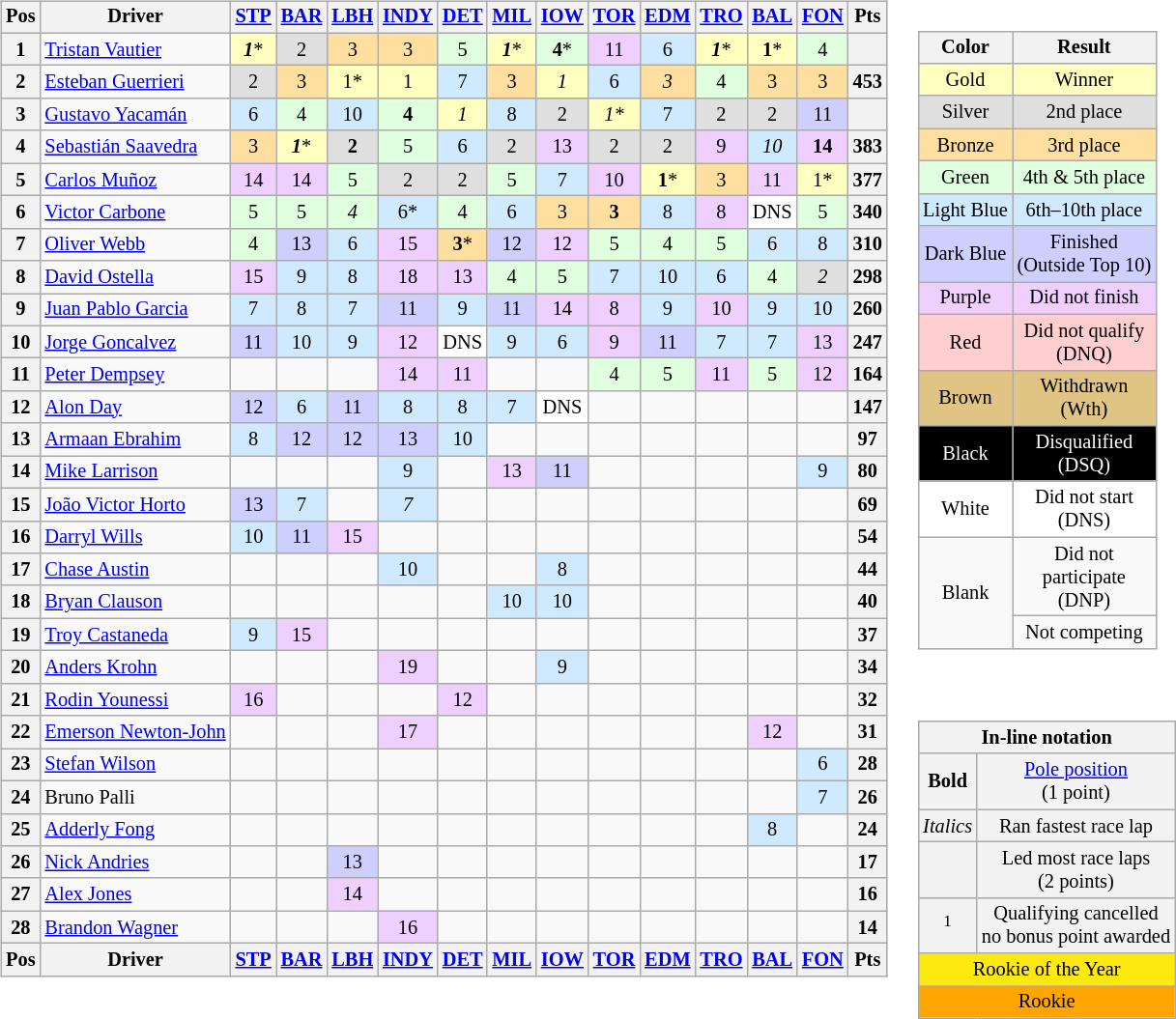<table>
<tr>
<td valign="top"><br><table class="wikitable" style="font-size: 85%; text-align:center">
<tr valign="top">
<th valign="middle">Pos</th>
<th valign="middle">Driver</th>
<th><a href='#'>STP</a><br></th>
<th><a href='#'>BAR</a><br></th>
<th><a href='#'>LBH</a><br></th>
<th><a href='#'>INDY</a><br></th>
<th><a href='#'>DET</a><br></th>
<th><a href='#'>MIL</a><br></th>
<th><a href='#'>IOW</a><br></th>
<th><a href='#'>TOR</a><br></th>
<th><a href='#'>EDM</a><br></th>
<th><a href='#'>TRO</a><br></th>
<th><a href='#'>BAL</a><br></th>
<th><a href='#'>FON</a><br></th>
<th valign="middle">Pts</th>
</tr>
<tr>
<th>1</th>
<td align="left"> <a href='#'>Tristan Vautier</a> </td>
<td style="background:#FFFFBF;"><strong><em>1</em></strong>*</td>
<td style="background:#DFDFDF;">2</td>
<td style="background:#FFDF9F;">3</td>
<td style="background:#FFDF9F;">3</td>
<td style="background:#DFFFDF;">5</td>
<td style="background:#FFFFBF;"><strong><em>1</em></strong>*</td>
<td style="background:#DFFFDF;"><strong>4</strong>*</td>
<td style="background:#EFCFFF;">11</td>
<td style="background:#CFEAFF;">6</td>
<td style="background:#FFFFBF;"><strong><em>1</em></strong>*</td>
<td style="background:#FFFFBF;"><strong>1</strong>*</td>
<td style="background:#DFFFDF;">4</td>
<th></th>
</tr>
<tr>
<th>2</th>
<td align="left"> <a href='#'>Esteban Guerrieri</a></td>
<td style="background:#DFDFDF;">2</td>
<td style="background:#FFDF9F;">3</td>
<td style="background:#FFFFBF;">1*</td>
<td style="background:#FFFFBF;">1</td>
<td style="background:#CFEAFF;">7</td>
<td style="background:#FFDF9F;">3</td>
<td style="background:#FFFFBF;"><em>1</em></td>
<td style="background:#CFEAFF;">6</td>
<td style="background:#FFDF9F;"><em>3</em></td>
<td style="background:#DFFFDF;">4</td>
<td style="background:#FFDF9F;">3</td>
<td style="background:#FFDF9F;">3</td>
<th>453</th>
</tr>
<tr>
<th>3</th>
<td align="left"> <a href='#'>Gustavo Yacamán</a></td>
<td style="background:#CFEAFF;">6</td>
<td style="background:#DFFFDF;">4</td>
<td style="background:#CFEAFF;">10</td>
<td style="background:#DFFFDF;"><strong>4</strong></td>
<td style="background:#FFFFBF;"><em>1</em></td>
<td style="background:#CFEAFF;">8</td>
<td style="background:#DFDFDF;">2</td>
<td style="background:#FFFFBF;"><em>1*</em></td>
<td style="background:#CFEAFF;">7</td>
<td style="background:#DFDFDF;">2</td>
<td style="background:#DFDFDF;">2</td>
<td style="background:#CFCFFF;">11</td>
<th></th>
</tr>
<tr>
<th>4</th>
<td align="left"> <a href='#'>Sebastián Saavedra</a></td>
<td style="background:#FFDF9F;">3</td>
<td style="background:#FFFFBF;"><strong><em>1</em></strong>*</td>
<td style="background:#DFDFDF;"><strong>2</strong></td>
<td style="background:#DFFFDF;">5</td>
<td style="background:#CFEAFF;">6</td>
<td style="background:#DFDFDF;">2</td>
<td style="background:#EFCFFF;">13</td>
<td style="background:#DFDFDF;">2</td>
<td style="background:#DFDFDF;">2</td>
<td style="background:#EFCFFF;">9</td>
<td style="background:#CFEAFF;"><em>10</em></td>
<td style="background:#EFCFFF;"><strong>14</strong></td>
<th>383</th>
</tr>
<tr>
<th>5</th>
<td align="left"> <a href='#'>Carlos Muñoz</a> </td>
<td style="background:#EFCFFF;">14</td>
<td style="background:#EFCFFF;">14</td>
<td style="background:#DFFFDF;">5</td>
<td style="background:#DFDFDF;">2</td>
<td style="background:#DFDFDF;">2</td>
<td style="background:#DFFFDF;">5</td>
<td style="background:#CFEAFF;">7</td>
<td style="background:#EFCFFF;">10</td>
<td style="background:#FFFFBF;"><strong>1</strong>*</td>
<td style="background:#FFDF9F;">3</td>
<td style="background:#EFCFFF;">11</td>
<td style="background:#FFFFBF;">1*</td>
<th>377</th>
</tr>
<tr>
<th>6</th>
<td align="left"> <a href='#'>Victor Carbone</a></td>
<td style="background:#DFFFDF;">5</td>
<td style="background:#DFFFDF;">5</td>
<td style="background:#DFFFDF;"><em>4</em></td>
<td style="background:#CFEAFF;">6*</td>
<td style="background:#DFFFDF;">4</td>
<td style="background:#CFEAFF;">6</td>
<td style="background:#FFDF9F;">3</td>
<td style="background:#FFDF9F;"><strong>3</strong></td>
<td style="background:#CFEAFF;">8</td>
<td style="background:#EFCFFF;">8</td>
<td style="background:#FFFFFF;">DNS</td>
<td style="background:#DFFFDF;">5</td>
<th>340</th>
</tr>
<tr>
<th>7</th>
<td align="left"> <a href='#'>Oliver Webb</a> </td>
<td style="background:#DFFFDF;">4</td>
<td style="background:#CFCFFF;">13</td>
<td style="background:#CFEAFF;">6</td>
<td style="background:#EFCFFF;">15</td>
<td style="background:#FFDF9F;"><strong>3</strong>*</td>
<td style="background:#CFCFFF;">12</td>
<td style="background:#EFCFFF;">12</td>
<td style="background:#DFFFDF;">5</td>
<td style="background:#DFFFDF;">4</td>
<td style="background:#DFFFDF;">5</td>
<td style="background:#CFEAFF;">6</td>
<td style="background:#CFEAFF;">8</td>
<th>310</th>
</tr>
<tr>
<th>8</th>
<td align="left"> <a href='#'>David Ostella</a></td>
<td style="background:#EFCFFF;">15</td>
<td style="background:#CFEAFF;">9</td>
<td style="background:#CFEAFF;">8</td>
<td style="background:#EFCFFF;">18</td>
<td style="background:#EFCFFF;">13</td>
<td style="background:#DFFFDF;">4</td>
<td style="background:#DFFFDF;">5</td>
<td style="background:#CFEAFF;">7</td>
<td style="background:#CFEAFF;">10</td>
<td style="background:#CFEAFF;">6</td>
<td style="background:#DFFFDF;">4</td>
<td style="background:#DFDFDF;"><em>2</em></td>
<th>298</th>
</tr>
<tr>
<th>9</th>
<td align="left"> <a href='#'>Juan Pablo Garcia</a></td>
<td style="background:#CFEAFF;">7</td>
<td style="background:#CFEAFF;">8</td>
<td style="background:#CFEAFF;">7</td>
<td style="background:#CFCFFF;">11</td>
<td style="background:#CFEAFF;">9</td>
<td style="background:#CFCFFF;">11</td>
<td style="background:#EFCFFF;">14</td>
<td style="background:#EFCFFF;">8</td>
<td style="background:#CFEAFF;">9</td>
<td style="background:#EFCFFF;">10</td>
<td style="background:#CFEAFF;">9</td>
<td style="background:#CFEAFF;">10</td>
<th>260</th>
</tr>
<tr>
<th>10</th>
<td align="left"> <a href='#'>Jorge Goncalvez</a></td>
<td style="background:#CFCFFF;">11</td>
<td style="background:#CFEAFF;">10</td>
<td style="background:#CFEAFF;">9</td>
<td style="background:#EFCFFF;">12</td>
<td style="background:#FFFFFF;">DNS</td>
<td style="background:#CFEAFF;">9</td>
<td style="background:#CFEAFF;">6</td>
<td style="background:#EFCFFF;">9</td>
<td style="background:#CFCFFF;">11</td>
<td style="background:#CFEAFF;">7</td>
<td style="background:#CFEAFF;">7</td>
<td style="background:#EFCFFF;">13</td>
<th>247</th>
</tr>
<tr>
<th>11</th>
<td align="left"> <a href='#'>Peter Dempsey</a></td>
<td></td>
<td></td>
<td></td>
<td style="background:#EFCFFF;">14</td>
<td style="background:#EFCFFF;">11</td>
<td></td>
<td></td>
<td style="background:#DFFFDF;">4</td>
<td style="background:#DFFFDF;">5</td>
<td style="background:#EFCFFF;">11</td>
<td style="background:#DFFFDF;">5</td>
<td style="background:#EFCFFF;">12</td>
<th>164</th>
</tr>
<tr>
<th>12</th>
<td align="left"> <a href='#'>Alon Day</a> </td>
<td style="background:#CFCFFF;">12</td>
<td style="background:#CFEAFF;">6</td>
<td style="background:#CFCFFF;">11</td>
<td style="background:#CFEAFF;">8</td>
<td style="background:#CFEAFF;">8</td>
<td style="background:#CFEAFF;">7</td>
<td style="background:#FFFFFF;">DNS</td>
<td></td>
<td></td>
<td></td>
<td></td>
<td></td>
<th>147</th>
</tr>
<tr>
<th>13</th>
<td align="left"> <a href='#'>Armaan Ebrahim</a> </td>
<td style="background:#CFEAFF;">8</td>
<td style="background:#CFCFFF;">12</td>
<td style="background:#CFCFFF;">12</td>
<td style="background:#CFCFFF;">13</td>
<td style="background:#CFEAFF;">10</td>
<td></td>
<td></td>
<td></td>
<td></td>
<td></td>
<td></td>
<td></td>
<th>97</th>
</tr>
<tr>
<th>14</th>
<td align="left"> <a href='#'>Mike Larrison</a> </td>
<td></td>
<td></td>
<td></td>
<td style="background:#CFEAFF;">9</td>
<td></td>
<td style="background:#EFCFFF;">13</td>
<td style="background:#CFCFFF;">11</td>
<td></td>
<td></td>
<td></td>
<td></td>
<td style="background:#CFEAFF;">9</td>
<th>80</th>
</tr>
<tr>
<th>15</th>
<td align="left"> <a href='#'>João Victor Horto</a> </td>
<td style="background:#CFCFFF;">13</td>
<td style="background:#CFEAFF;">7</td>
<td></td>
<td style="background:#CFEAFF;"><em>7</em></td>
<td></td>
<td></td>
<td></td>
<td></td>
<td></td>
<td></td>
<td></td>
<td></td>
<th>69</th>
</tr>
<tr>
<th>16</th>
<td align="left"> <a href='#'>Darryl Wills</a> </td>
<td style="background:#CFEAFF;">10</td>
<td style="background:#CFCFFF;">11</td>
<td style="background:#EFCFFF;">15</td>
<td></td>
<td></td>
<td></td>
<td></td>
<td></td>
<td></td>
<td></td>
<td></td>
<td></td>
<th>54</th>
</tr>
<tr>
<th>17</th>
<td align="left"> <a href='#'>Chase Austin</a> </td>
<td></td>
<td></td>
<td></td>
<td style="background:#CFEAFF;">10</td>
<td></td>
<td></td>
<td style="background:#CFEAFF;">8</td>
<td></td>
<td></td>
<td></td>
<td></td>
<td></td>
<th>44</th>
</tr>
<tr>
<th>18</th>
<td align="left"> <a href='#'>Bryan Clauson</a></td>
<td></td>
<td></td>
<td></td>
<td></td>
<td></td>
<td style="background:#CFEAFF;">10</td>
<td style="background:#CFEAFF;">10</td>
<td></td>
<td></td>
<td></td>
<td></td>
<td></td>
<th>40</th>
</tr>
<tr>
<th>19</th>
<td align="left"> <a href='#'>Troy Castaneda</a> </td>
<td style="background:#CFEAFF;">9</td>
<td style="background:#EFCFFF;">15</td>
<td></td>
<td></td>
<td></td>
<td></td>
<td></td>
<td></td>
<td></td>
<td></td>
<td></td>
<td></td>
<th>37</th>
</tr>
<tr>
<th>20</th>
<td align="left"> <a href='#'>Anders Krohn</a></td>
<td></td>
<td></td>
<td></td>
<td style="background:#EFCFFF;">19</td>
<td></td>
<td></td>
<td style="background:#CFEAFF;">9</td>
<td></td>
<td></td>
<td></td>
<td></td>
<td></td>
<th>34</th>
</tr>
<tr>
<th>21</th>
<td align="left"> <a href='#'>Rodin Younessi</a> </td>
<td style="background:#EFCFFF;">16</td>
<td></td>
<td></td>
<td></td>
<td style="background:#EFCFFF;">12</td>
<td></td>
<td></td>
<td></td>
<td></td>
<td></td>
<td></td>
<td></td>
<th>32</th>
</tr>
<tr>
<th>22</th>
<td align="left"> <a href='#'>Emerson Newton-John</a> </td>
<td></td>
<td></td>
<td></td>
<td style="background:#EFCFFF;">17</td>
<td></td>
<td></td>
<td></td>
<td></td>
<td></td>
<td></td>
<td style="background:#EFCFFF;">12</td>
<td></td>
<th>31</th>
</tr>
<tr>
<th>23</th>
<td align="left"> <a href='#'>Stefan Wilson</a></td>
<td></td>
<td></td>
<td></td>
<td></td>
<td></td>
<td></td>
<td></td>
<td></td>
<td></td>
<td></td>
<td></td>
<td style="background:#CFEAFF;">6</td>
<th>28</th>
</tr>
<tr>
<th>24</th>
<td align="left"> Bruno Palli </td>
<td></td>
<td></td>
<td></td>
<td></td>
<td></td>
<td></td>
<td></td>
<td></td>
<td></td>
<td></td>
<td></td>
<td style="background:#CFEAFF;">7</td>
<th>26</th>
</tr>
<tr>
<th>25</th>
<td align="left"> <a href='#'>Adderly Fong</a> </td>
<td></td>
<td></td>
<td></td>
<td></td>
<td></td>
<td></td>
<td></td>
<td></td>
<td></td>
<td></td>
<td style="background:#CFEAFF;">8</td>
<td></td>
<th>24</th>
</tr>
<tr>
<th>26</th>
<td align="left"> <a href='#'>Nick Andries</a> </td>
<td></td>
<td></td>
<td style="background:#CFCFFF;">13</td>
<td></td>
<td></td>
<td></td>
<td></td>
<td></td>
<td></td>
<td></td>
<td></td>
<td></td>
<th>17</th>
</tr>
<tr>
<th>27</th>
<td align="left"> <a href='#'>Alex Jones</a> </td>
<td></td>
<td></td>
<td style="background:#EFCFFF;">14</td>
<td></td>
<td></td>
<td></td>
<td></td>
<td></td>
<td></td>
<td></td>
<td></td>
<td></td>
<th>16</th>
</tr>
<tr>
<th>28</th>
<td align="left"> <a href='#'>Brandon Wagner</a></td>
<td></td>
<td></td>
<td></td>
<td style="background:#EFCFFF;">16</td>
<td></td>
<td></td>
<td></td>
<td></td>
<td></td>
<td></td>
<td></td>
<td></td>
<th>14</th>
</tr>
<tr valign="top">
<th valign="middle">Pos</th>
<th valign="middle">Driver</th>
<th><a href='#'>STP</a><br></th>
<th><a href='#'>BAR</a><br></th>
<th><a href='#'>LBH</a><br></th>
<th><a href='#'>INDY</a><br></th>
<th><a href='#'>DET</a><br></th>
<th><a href='#'>MIL</a><br></th>
<th><a href='#'>IOW</a><br></th>
<th><a href='#'>TOR</a><br></th>
<th><a href='#'>EDM</a><br></th>
<th><a href='#'>TRO</a><br></th>
<th><a href='#'>BAL</a><br></th>
<th><a href='#'>FON</a><br></th>
<th valign="middle">Pts</th>
</tr>
</table>
</td>
<td><br><table>
<tr>
<td><br><table style="margin-right:0; font-size:85%; text-align:center;" class="wikitable">
<tr>
<th>Color</th>
<th>Result</th>
</tr>
<tr style="background:#FFFFBF;">
<td>Gold</td>
<td>Winner</td>
</tr>
<tr style="background:#DFDFDF;">
<td>Silver</td>
<td>2nd place</td>
</tr>
<tr style="background:#FFDF9F;">
<td>Bronze</td>
<td>3rd place</td>
</tr>
<tr style="background:#DFFFDF;">
<td>Green</td>
<td>4th & 5th place</td>
</tr>
<tr style="background:#CFEAFF;">
<td>Light Blue</td>
<td>6th–10th place</td>
</tr>
<tr style="background:#CFCFFF;">
<td>Dark Blue</td>
<td>Finished<br>(Outside Top 10)</td>
</tr>
<tr style="background:#EFCFFF;">
<td>Purple</td>
<td>Did not finish</td>
</tr>
<tr style="background:#FFCFCF;">
<td>Red</td>
<td>Did not qualify<br>(DNQ)</td>
</tr>
<tr style="background:#DFC484;">
<td>Brown</td>
<td>Withdrawn<br>(Wth)</td>
</tr>
<tr style="background:#000000; color:white">
<td>Black</td>
<td>Disqualified<br>(DSQ)</td>
</tr>
<tr style="background:#FFFFFF;">
<td>White</td>
<td>Did not start<br>(DNS)</td>
</tr>
<tr>
<td rowspan=2>Blank</td>
<td>Did not<br>participate<br>(DNP)</td>
</tr>
<tr>
<td>Not competing</td>
</tr>
</table>
</td>
</tr>
<tr>
<td><br><table style="margin-right:0; font-size:85%; text-align:center;" class="wikitable">
<tr>
<td style="background:#F2F2F2;" align=center colspan=2><strong>In-line notation</strong></td>
</tr>
<tr>
<td style="background:#F2F2F2;" align=center><strong>Bold</strong></td>
<td style="background:#F2F2F2;" align=center><a href='#'>Pole position</a><br>(1 point)</td>
</tr>
<tr>
<td style="background:#F2F2F2;" align=center><em>Italics</em></td>
<td style="background:#F2F2F2;" align=center>Ran fastest race lap</td>
</tr>
<tr>
<td style="background:#F2F2F2;" align=center></td>
<td style="background:#F2F2F2;" align=center>Led most race laps<br>(2 points)</td>
</tr>
<tr>
<td style="background:#F2F2F2;" align=center><sup>1</sup></td>
<td style="background:#F2F2F2;" align=center>Qualifying cancelled<br>no bonus point awarded</td>
</tr>
<tr>
<td style="background:#FDE910;" align=center colspan=2>Rookie of the Year</td>
</tr>
<tr>
<td style="background:Orange;" align=center colspan=2>Rookie</td>
</tr>
</table>
</td>
</tr>
</table>
</td>
</tr>
</table>
